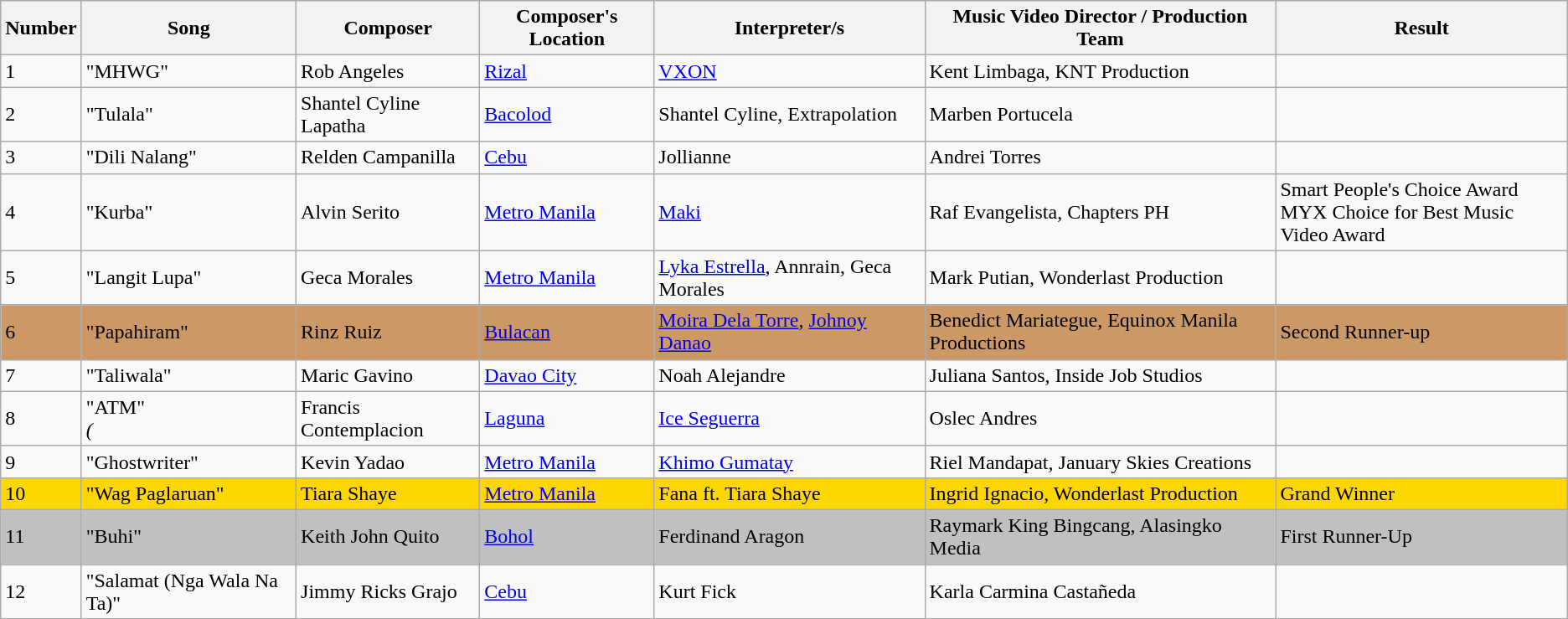<table class="wikitable">
<tr>
<th>Number</th>
<th>Song</th>
<th>Composer</th>
<th>Composer's Location</th>
<th>Interpreter/s</th>
<th><strong>Music Video Director / Production Team</strong></th>
<th>Result</th>
</tr>
<tr>
<td>1</td>
<td>"MHWG"<br><em></em></td>
<td>Rob Angeles</td>
<td><a href='#'>Rizal</a></td>
<td><a href='#'>VXON</a></td>
<td>Kent Limbaga, KNT Production</td>
<td></td>
</tr>
<tr>
<td>2</td>
<td>"Tulala"</td>
<td>Shantel Cyline Lapatha</td>
<td><a href='#'>Bacolod</a></td>
<td>Shantel Cyline, Extrapolation</td>
<td>Marben Portucela</td>
<td></td>
</tr>
<tr>
<td>3</td>
<td>"Dili Nalang"</td>
<td>Relden Campanilla</td>
<td><a href='#'>Cebu</a></td>
<td>Jollianne</td>
<td>Andrei Torres</td>
<td></td>
</tr>
<tr>
<td>4</td>
<td>"Kurba"</td>
<td>Alvin Serito</td>
<td><a href='#'>Metro Manila</a></td>
<td><a href='#'>Maki</a></td>
<td>Raf Evangelista, Chapters PH</td>
<td>Smart People's Choice Award<br>MYX Choice for Best Music Video Award</td>
</tr>
<tr>
<td>5</td>
<td>"Langit Lupa"</td>
<td>Geca Morales</td>
<td><a href='#'>Metro Manila</a></td>
<td><a href='#'>Lyka Estrella</a>, Annrain, Geca Morales</td>
<td>Mark Putian, Wonderlast Production</td>
<td></td>
</tr>
<tr bgcolor="CC9966">
<td>6</td>
<td>"Papahiram"</td>
<td>Rinz Ruiz</td>
<td><a href='#'>Bulacan</a></td>
<td><a href='#'>Moira Dela Torre</a>, <a href='#'>Johnoy Danao</a></td>
<td>Benedict Mariategue, Equinox Manila Productions</td>
<td>Second Runner-up</td>
</tr>
<tr>
<td>7</td>
<td>"Taliwala"</td>
<td>Maric Gavino</td>
<td><a href='#'>Davao City</a></td>
<td>Noah Alejandre</td>
<td>Juliana Santos, Inside Job Studios</td>
<td></td>
</tr>
<tr>
<td>8</td>
<td>"ATM"<br><em>(</em></td>
<td>Francis Contemplacion</td>
<td><a href='#'>Laguna</a></td>
<td><a href='#'>Ice Seguerra</a></td>
<td>Oslec Andres</td>
<td></td>
</tr>
<tr>
<td>9</td>
<td>"Ghostwriter"</td>
<td>Kevin Yadao</td>
<td><a href='#'>Metro Manila</a></td>
<td><a href='#'>Khimo Gumatay</a></td>
<td>Riel Mandapat, January Skies Creations</td>
<td></td>
</tr>
<tr bgcolor="gold">
<td>10</td>
<td>"Wag Paglaruan"</td>
<td>Tiara Shaye</td>
<td><a href='#'>Metro Manila</a></td>
<td>Fana ft. Tiara Shaye</td>
<td>Ingrid Ignacio, Wonderlast Production</td>
<td>Grand Winner</td>
</tr>
<tr bgcolor="silver">
<td>11</td>
<td>"Buhi"</td>
<td>Keith John Quito</td>
<td><a href='#'>Bohol</a></td>
<td>Ferdinand Aragon</td>
<td>Raymark King Bingcang, Alasingko Media</td>
<td>First Runner-Up</td>
</tr>
<tr>
<td>12</td>
<td>"Salamat (Nga Wala Na Ta)"</td>
<td>Jimmy Ricks Grajo</td>
<td><a href='#'>Cebu</a></td>
<td>Kurt Fick</td>
<td>Karla Carmina Castañeda</td>
<td></td>
</tr>
</table>
